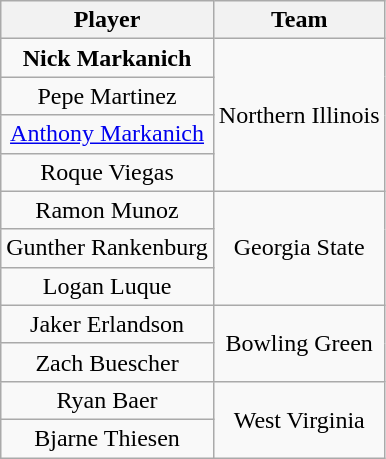<table class="wikitable" style="text-align: center;">
<tr>
<th>Player</th>
<th>Team</th>
</tr>
<tr>
<td><strong>Nick Markanich</strong></td>
<td rowspan=4>Northern Illinois</td>
</tr>
<tr>
<td>Pepe Martinez</td>
</tr>
<tr>
<td><a href='#'>Anthony Markanich</a></td>
</tr>
<tr>
<td>Roque Viegas</td>
</tr>
<tr>
<td>Ramon Munoz</td>
<td rowspan=3>Georgia State</td>
</tr>
<tr>
<td>Gunther Rankenburg</td>
</tr>
<tr>
<td>Logan Luque</td>
</tr>
<tr>
<td>Jaker Erlandson</td>
<td rowspan=2>Bowling Green</td>
</tr>
<tr>
<td>Zach Buescher</td>
</tr>
<tr>
<td>Ryan Baer</td>
<td rowspan=2>West Virginia</td>
</tr>
<tr>
<td>Bjarne Thiesen</td>
</tr>
</table>
